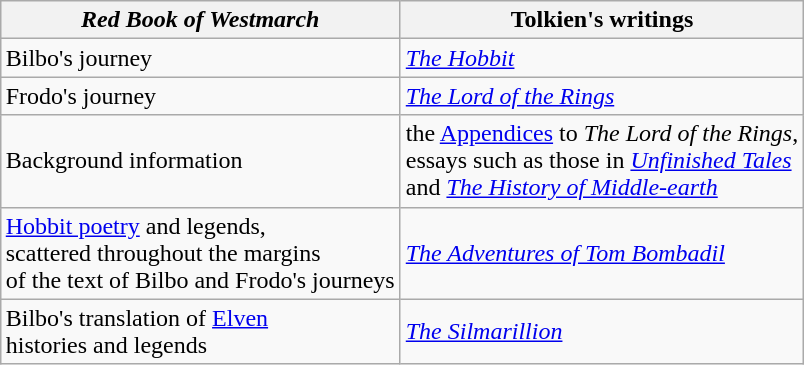<table style="margin-left: auto; margin-right: auto; border: none;" class="wikitable">
<tr>
<th><em>Red Book of Westmarch</em></th>
<th>Tolkien's writings</th>
</tr>
<tr>
<td>Bilbo's journey</td>
<td><em><a href='#'>The Hobbit</a></em></td>
</tr>
<tr>
<td>Frodo's journey</td>
<td><em><a href='#'>The Lord of the Rings</a></em></td>
</tr>
<tr>
<td>Background information</td>
<td>the <a href='#'>Appendices</a> to <em>The Lord of the Rings</em>,<br>essays such as those in <em><a href='#'>Unfinished Tales</a></em><br>and <em><a href='#'>The History of Middle-earth</a></em></td>
</tr>
<tr>
<td><a href='#'>Hobbit poetry</a> and legends,<br>scattered throughout the margins<br>of the text of Bilbo and Frodo's journeys</td>
<td><em><a href='#'>The Adventures of Tom Bombadil</a></em></td>
</tr>
<tr>
<td>Bilbo's translation of <a href='#'>Elven</a><br>histories and legends</td>
<td><em><a href='#'>The Silmarillion</a></em></td>
</tr>
</table>
